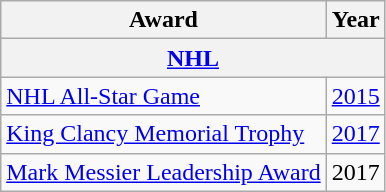<table class="wikitable">
<tr>
<th>Award</th>
<th>Year</th>
</tr>
<tr>
<th colspan="2"><a href='#'>NHL</a></th>
</tr>
<tr>
<td><a href='#'>NHL All-Star Game</a></td>
<td><a href='#'>2015</a></td>
</tr>
<tr>
<td><a href='#'>King Clancy Memorial Trophy</a></td>
<td><a href='#'>2017</a></td>
</tr>
<tr>
<td><a href='#'>Mark Messier Leadership Award</a></td>
<td>2017</td>
</tr>
</table>
